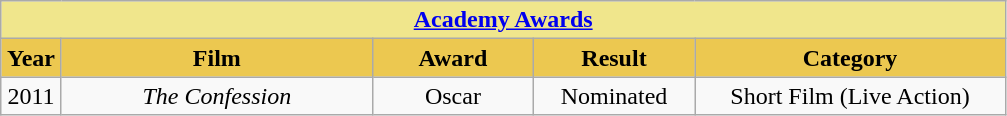<table class="wikitable" style="text-align: center;">
<tr>
<th colspan="5" style="background: khaki;"><a href='#'>Academy Awards</a></th>
</tr>
<tr>
<th style="width: 33px; background: #ecc850;">Year</th>
<th style="width: 200px; background: #ecc850;">Film</th>
<th style="width: 100px; background: #ecc850;">Award</th>
<th style="width: 100px; background: #ecc850;">Result</th>
<th style="width: 200px; background: #ecc850;">Category</th>
</tr>
<tr>
<td>2011</td>
<td><em>The Confession</em></td>
<td>Oscar</td>
<td>Nominated</td>
<td>Short Film (Live Action)</td>
</tr>
</table>
